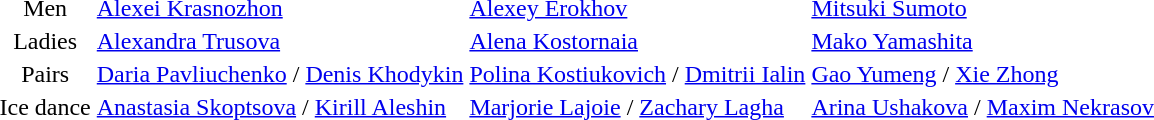<table>
<tr>
<td align=center>Men</td>
<td> <a href='#'>Alexei Krasnozhon</a></td>
<td> <a href='#'>Alexey Erokhov</a></td>
<td> <a href='#'>Mitsuki Sumoto</a></td>
</tr>
<tr>
<td align=center>Ladies</td>
<td> <a href='#'>Alexandra Trusova</a></td>
<td> <a href='#'>Alena Kostornaia</a></td>
<td> <a href='#'>Mako Yamashita</a></td>
</tr>
<tr>
<td align=center>Pairs</td>
<td> <a href='#'>Daria Pavliuchenko</a> / <a href='#'>Denis Khodykin</a></td>
<td> <a href='#'>Polina Kostiukovich</a> / <a href='#'>Dmitrii Ialin</a></td>
<td> <a href='#'>Gao Yumeng</a> / <a href='#'>Xie Zhong</a></td>
</tr>
<tr>
<td align=center>Ice dance</td>
<td> <a href='#'>Anastasia Skoptsova</a> / <a href='#'>Kirill Aleshin</a></td>
<td> <a href='#'>Marjorie Lajoie</a> / <a href='#'>Zachary Lagha</a></td>
<td> <a href='#'>Arina Ushakova</a> / <a href='#'>Maxim Nekrasov</a></td>
</tr>
</table>
